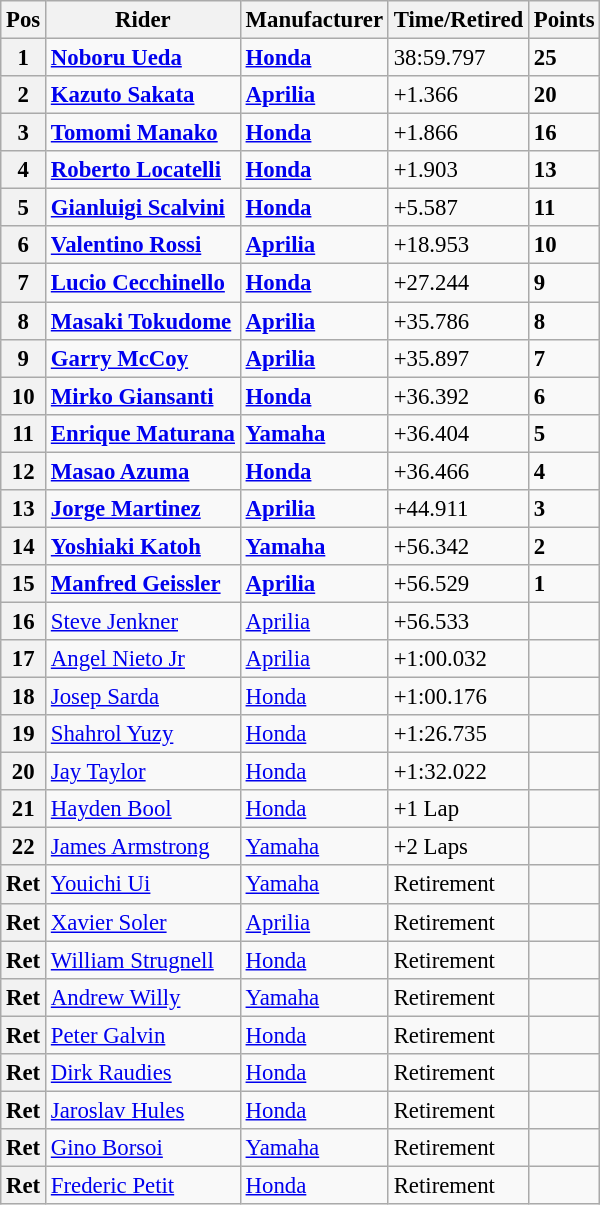<table class="wikitable" style="font-size: 95%;">
<tr>
<th>Pos</th>
<th>Rider</th>
<th>Manufacturer</th>
<th>Time/Retired</th>
<th>Points</th>
</tr>
<tr>
<th>1</th>
<td> <strong><a href='#'>Noboru Ueda</a></strong></td>
<td><strong><a href='#'>Honda</a></strong></td>
<td>38:59.797</td>
<td><strong>25</strong></td>
</tr>
<tr>
<th>2</th>
<td> <strong><a href='#'>Kazuto Sakata</a></strong></td>
<td><strong><a href='#'>Aprilia</a></strong></td>
<td>+1.366</td>
<td><strong>20</strong></td>
</tr>
<tr>
<th>3</th>
<td> <strong><a href='#'>Tomomi Manako</a></strong></td>
<td><strong><a href='#'>Honda</a></strong></td>
<td>+1.866</td>
<td><strong>16</strong></td>
</tr>
<tr>
<th>4</th>
<td> <strong><a href='#'>Roberto Locatelli</a></strong></td>
<td><strong><a href='#'>Honda</a></strong></td>
<td>+1.903</td>
<td><strong>13</strong></td>
</tr>
<tr>
<th>5</th>
<td> <strong><a href='#'>Gianluigi Scalvini</a></strong></td>
<td><strong><a href='#'>Honda</a></strong></td>
<td>+5.587</td>
<td><strong>11</strong></td>
</tr>
<tr>
<th>6</th>
<td> <strong><a href='#'>Valentino Rossi</a></strong></td>
<td><strong><a href='#'>Aprilia</a></strong></td>
<td>+18.953</td>
<td><strong>10</strong></td>
</tr>
<tr>
<th>7</th>
<td> <strong><a href='#'>Lucio Cecchinello</a></strong></td>
<td><strong><a href='#'>Honda</a></strong></td>
<td>+27.244</td>
<td><strong>9</strong></td>
</tr>
<tr>
<th>8</th>
<td> <strong><a href='#'>Masaki Tokudome</a></strong></td>
<td><strong><a href='#'>Aprilia</a></strong></td>
<td>+35.786</td>
<td><strong>8</strong></td>
</tr>
<tr>
<th>9</th>
<td> <strong><a href='#'>Garry McCoy</a></strong></td>
<td><strong><a href='#'>Aprilia</a></strong></td>
<td>+35.897</td>
<td><strong>7</strong></td>
</tr>
<tr>
<th>10</th>
<td> <strong><a href='#'>Mirko Giansanti</a></strong></td>
<td><strong><a href='#'>Honda</a></strong></td>
<td>+36.392</td>
<td><strong>6</strong></td>
</tr>
<tr>
<th>11</th>
<td> <strong><a href='#'>Enrique Maturana</a></strong></td>
<td><strong><a href='#'>Yamaha</a></strong></td>
<td>+36.404</td>
<td><strong>5</strong></td>
</tr>
<tr>
<th>12</th>
<td> <strong><a href='#'>Masao Azuma</a></strong></td>
<td><strong><a href='#'>Honda</a></strong></td>
<td>+36.466</td>
<td><strong>4</strong></td>
</tr>
<tr>
<th>13</th>
<td> <strong><a href='#'>Jorge Martinez</a></strong></td>
<td><strong><a href='#'>Aprilia</a></strong></td>
<td>+44.911</td>
<td><strong>3</strong></td>
</tr>
<tr>
<th>14</th>
<td> <strong><a href='#'>Yoshiaki Katoh</a></strong></td>
<td><strong><a href='#'>Yamaha</a></strong></td>
<td>+56.342</td>
<td><strong>2</strong></td>
</tr>
<tr>
<th>15</th>
<td> <strong><a href='#'>Manfred Geissler</a></strong></td>
<td><strong><a href='#'>Aprilia</a></strong></td>
<td>+56.529</td>
<td><strong>1</strong></td>
</tr>
<tr>
<th>16</th>
<td> <a href='#'>Steve Jenkner</a></td>
<td><a href='#'>Aprilia</a></td>
<td>+56.533</td>
<td></td>
</tr>
<tr>
<th>17</th>
<td> <a href='#'>Angel Nieto Jr</a></td>
<td><a href='#'>Aprilia</a></td>
<td>+1:00.032</td>
<td></td>
</tr>
<tr>
<th>18</th>
<td> <a href='#'>Josep Sarda</a></td>
<td><a href='#'>Honda</a></td>
<td>+1:00.176</td>
<td></td>
</tr>
<tr>
<th>19</th>
<td> <a href='#'>Shahrol Yuzy</a></td>
<td><a href='#'>Honda</a></td>
<td>+1:26.735</td>
<td></td>
</tr>
<tr>
<th>20</th>
<td> <a href='#'>Jay Taylor</a></td>
<td><a href='#'>Honda</a></td>
<td>+1:32.022</td>
<td></td>
</tr>
<tr>
<th>21</th>
<td> <a href='#'>Hayden Bool</a></td>
<td><a href='#'>Honda</a></td>
<td>+1 Lap</td>
<td></td>
</tr>
<tr>
<th>22</th>
<td> <a href='#'>James Armstrong</a></td>
<td><a href='#'>Yamaha</a></td>
<td>+2 Laps</td>
<td></td>
</tr>
<tr>
<th>Ret</th>
<td> <a href='#'>Youichi Ui</a></td>
<td><a href='#'>Yamaha</a></td>
<td>Retirement</td>
<td></td>
</tr>
<tr>
<th>Ret</th>
<td> <a href='#'>Xavier Soler</a></td>
<td><a href='#'>Aprilia</a></td>
<td>Retirement</td>
<td></td>
</tr>
<tr>
<th>Ret</th>
<td> <a href='#'>William Strugnell</a></td>
<td><a href='#'>Honda</a></td>
<td>Retirement</td>
<td></td>
</tr>
<tr>
<th>Ret</th>
<td> <a href='#'>Andrew Willy</a></td>
<td><a href='#'>Yamaha</a></td>
<td>Retirement</td>
<td></td>
</tr>
<tr>
<th>Ret</th>
<td> <a href='#'>Peter Galvin</a></td>
<td><a href='#'>Honda</a></td>
<td>Retirement</td>
<td></td>
</tr>
<tr>
<th>Ret</th>
<td> <a href='#'>Dirk Raudies</a></td>
<td><a href='#'>Honda</a></td>
<td>Retirement</td>
<td></td>
</tr>
<tr>
<th>Ret</th>
<td> <a href='#'>Jaroslav Hules</a></td>
<td><a href='#'>Honda</a></td>
<td>Retirement</td>
<td></td>
</tr>
<tr>
<th>Ret</th>
<td> <a href='#'>Gino Borsoi</a></td>
<td><a href='#'>Yamaha</a></td>
<td>Retirement</td>
<td></td>
</tr>
<tr>
<th>Ret</th>
<td> <a href='#'>Frederic Petit</a></td>
<td><a href='#'>Honda</a></td>
<td>Retirement</td>
<td></td>
</tr>
</table>
